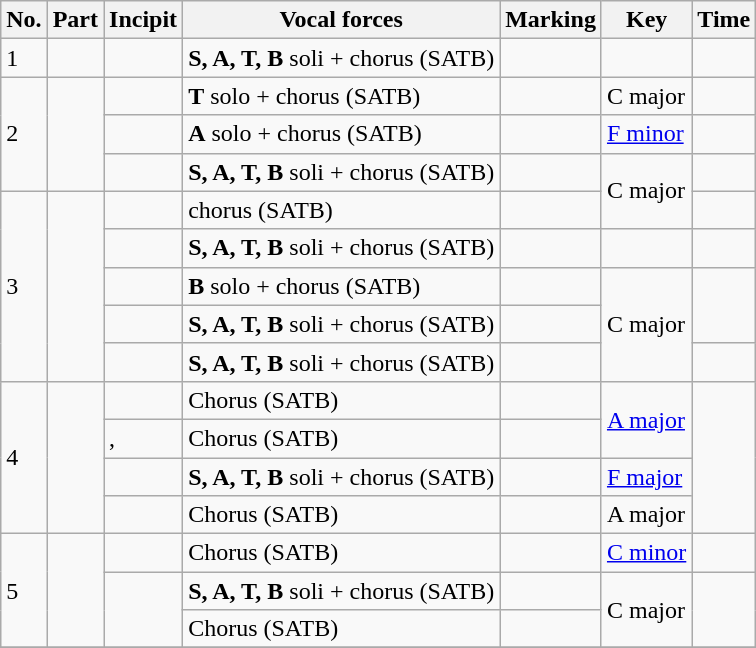<table class="wikitable plainrowheaders">
<tr>
<th scope="col">No.</th>
<th scope="col">Part</th>
<th scope="col">Incipit</th>
<th scope="col">Vocal forces</th>
<th scope="col">Marking</th>
<th scope="col">Key</th>
<th scope="col">Time</th>
</tr>
<tr>
<td>1</td>
<td style="text-align: center;"></td>
<td></td>
<td><strong>S, A, T, B</strong> soli + chorus (SATB)</td>
<td></td>
<td></td>
<td></td>
</tr>
<tr>
<td rowspan="3">2</td>
<td rowspan="3" style="text-align: center;"></td>
<td></td>
<td><strong>T</strong> solo + chorus (SATB)</td>
<td></td>
<td>C major</td>
<td></td>
</tr>
<tr>
<td></td>
<td><strong>A</strong> solo + chorus (SATB)</td>
<td></td>
<td><a href='#'>F minor</a></td>
<td></td>
</tr>
<tr>
<td></td>
<td><strong>S, A, T, B</strong> soli + chorus (SATB)</td>
<td></td>
<td rowspan="2">C major</td>
<td></td>
</tr>
<tr>
<td rowspan="5">3</td>
<td rowspan="5" style="text-align: center;"></td>
<td></td>
<td>chorus (SATB)</td>
<td></td>
<td></td>
</tr>
<tr>
<td></td>
<td><strong>S, A, T, B</strong> soli + chorus (SATB)</td>
<td></td>
<td></td>
<td></td>
</tr>
<tr>
<td></td>
<td><strong>B</strong> solo + chorus (SATB)</td>
<td></td>
<td rowspan="3">C major</td>
<td rowspan="2"></td>
</tr>
<tr>
<td></td>
<td><strong>S, A, T, B</strong> soli + chorus (SATB)</td>
<td></td>
</tr>
<tr>
<td></td>
<td><strong>S, A, T, B</strong> soli + chorus (SATB)</td>
<td></td>
<td></td>
</tr>
<tr>
<td rowspan="4">4</td>
<td rowspan="4" style="text-align: center;"></td>
<td></td>
<td>Chorus (SATB)</td>
<td></td>
<td rowspan="2"><a href='#'>A major</a></td>
<td rowspan="4"></td>
</tr>
<tr>
<td>, </td>
<td>Chorus (SATB)</td>
<td></td>
</tr>
<tr>
<td></td>
<td><strong>S, A, T, B</strong> soli + chorus (SATB)</td>
<td></td>
<td><a href='#'>F major</a></td>
</tr>
<tr>
<td></td>
<td>Chorus (SATB)</td>
<td></td>
<td>A major</td>
</tr>
<tr>
<td rowspan="3">5</td>
<td rowspan="3" style="text-align: center;"></td>
<td></td>
<td>Chorus (SATB)</td>
<td></td>
<td><a href='#'>C minor</a></td>
<td></td>
</tr>
<tr>
<td rowspan="2"></td>
<td><strong>S, A, T, B</strong> soli + chorus (SATB)</td>
<td></td>
<td rowspan="2">C major</td>
<td rowspan="2"></td>
</tr>
<tr>
<td>Chorus (SATB)</td>
<td></td>
</tr>
<tr>
</tr>
</table>
